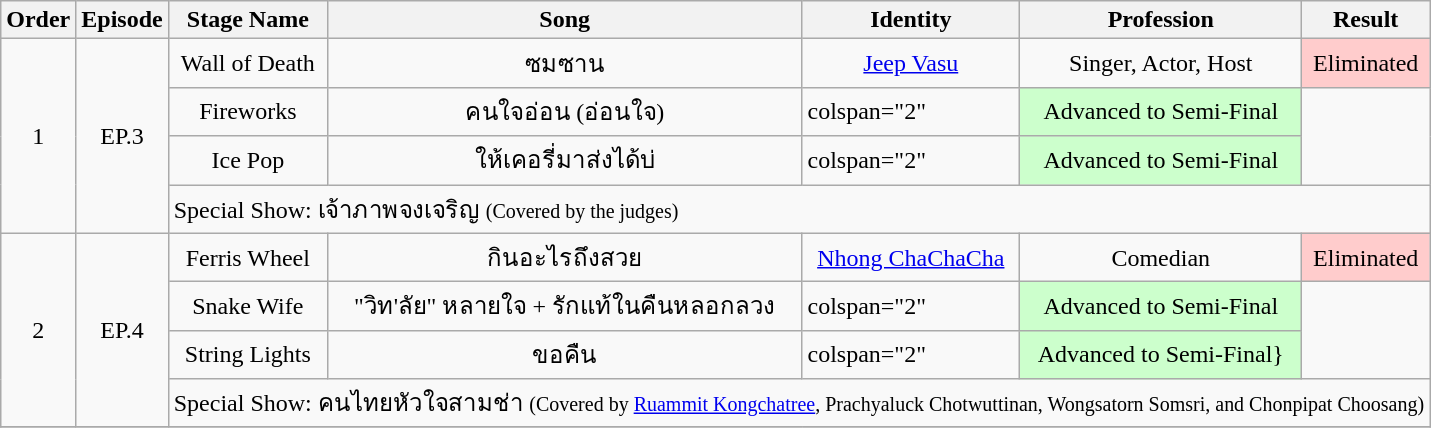<table class="wikitable">
<tr>
<th>Order</th>
<th>Episode</th>
<th>Stage Name</th>
<th>Song</th>
<th>Identity</th>
<th>Profession</th>
<th>Result</th>
</tr>
<tr>
<td rowspan="4" align="center">1</td>
<td rowspan="4" align="center">EP.3</td>
<td style="text-align:center;">Wall of Death</td>
<td style="text-align:center;">ซมซาน</td>
<td style="text-align:center;"><a href='#'>Jeep Vasu</a></td>
<td style="text-align:center;">Singer, Actor, Host</td>
<td style="text-align:center; background:#ffcccc;">Eliminated</td>
</tr>
<tr>
<td style="text-align:center;">Fireworks</td>
<td style="text-align:center;">คนใจอ่อน (อ่อนใจ)</td>
<td>colspan="2"  </td>
<td style="text-align:center; background:#ccffcc;">Advanced to Semi-Final</td>
</tr>
<tr>
<td style="text-align:center;">Ice Pop</td>
<td style="text-align:center;">ให้เคอรี่มาส่งได้บ่</td>
<td>colspan="2"  </td>
<td style="text-align:center; background:#ccffcc;">Advanced to Semi-Final</td>
</tr>
<tr>
<td colspan="5">Special Show: เจ้าภาพจงเจริญ <small>(Covered by the judges)</small></td>
</tr>
<tr>
<td rowspan="4" align="center">2</td>
<td rowspan="4" align="center">EP.4</td>
<td style="text-align:center;">Ferris Wheel</td>
<td style="text-align:center;">กินอะไรถึงสวย</td>
<td style="text-align:center;"><a href='#'>Nhong ChaChaCha</a></td>
<td style="text-align:center;">Comedian</td>
<td style="text-align:center; background:#ffcccc;">Eliminated</td>
</tr>
<tr>
<td style="text-align:center;">Snake Wife</td>
<td style="text-align:center;">"วิท'ลัย" หลายใจ + รักแท้ในคืนหลอกลวง</td>
<td>colspan="2"  </td>
<td style="text-align:center; background:#ccffcc;">Advanced to Semi-Final</td>
</tr>
<tr>
<td style="text-align:center;">String Lights</td>
<td style="text-align:center;">ขอคืน</td>
<td>colspan="2"  </td>
<td style="text-align:center; background:#ccffcc;">Advanced to Semi-Final}</td>
</tr>
<tr>
<td colspan="5">Special Show: คนไทยหัวใจสามช่า <small>(Covered by <a href='#'>Ruammit Kongchatree</a>, Prachyaluck Chotwuttinan, Wongsatorn Somsri, and Chonpipat Choosang)</small></td>
</tr>
<tr>
</tr>
</table>
